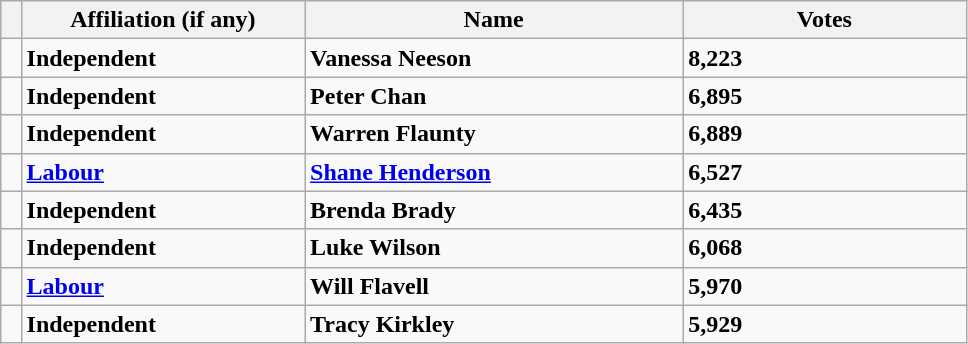<table class="wikitable" style="width:51%;">
<tr>
<th style="width:1%;"></th>
<th style="width:15%;">Affiliation (if any)</th>
<th style="width:20%;">Name</th>
<th style="width:15%;">Votes</th>
</tr>
<tr>
<td bgcolor=></td>
<td><strong>Independent</strong></td>
<td><strong>Vanessa Neeson</strong></td>
<td><strong>8,223</strong></td>
</tr>
<tr>
<td bgcolor=></td>
<td><strong>Independent</strong></td>
<td><strong>Peter Chan</strong></td>
<td><strong>6,895</strong></td>
</tr>
<tr>
<td bgcolor=></td>
<td><strong>Independent</strong></td>
<td><strong>Warren Flaunty</strong></td>
<td><strong>6,889</strong></td>
</tr>
<tr>
<td bgcolor=></td>
<td><strong><a href='#'>Labour</a> </strong></td>
<td><strong><a href='#'>Shane Henderson</a></strong></td>
<td><strong>6,527</strong></td>
</tr>
<tr>
<td bgcolor=></td>
<td><strong>Independent</strong></td>
<td><strong>Brenda Brady</strong></td>
<td><strong>6,435</strong></td>
</tr>
<tr>
<td bgcolor=></td>
<td><strong>Independent</strong></td>
<td><strong>Luke Wilson</strong></td>
<td><strong>6,068</strong></td>
</tr>
<tr>
<td bgcolor=></td>
<td><strong><a href='#'>Labour</a> </strong></td>
<td><strong>Will Flavell</strong></td>
<td><strong>5,970</strong></td>
</tr>
<tr>
<td bgcolor=></td>
<td><strong>Independent</strong></td>
<td><strong>Tracy Kirkley</strong></td>
<td><strong>5,929</strong></td>
</tr>
</table>
